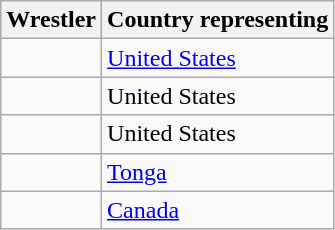<table class="wikitable sortable">
<tr>
<th>Wrestler</th>
<th>Country representing</th>
</tr>
<tr>
<td></td>
<td> <a href='#'>United States</a></td>
</tr>
<tr>
<td></td>
<td> United States</td>
</tr>
<tr>
<td></td>
<td> United States</td>
</tr>
<tr>
<td></td>
<td> <a href='#'>Tonga</a></td>
</tr>
<tr>
<td></td>
<td> <a href='#'>Canada</a></td>
</tr>
</table>
